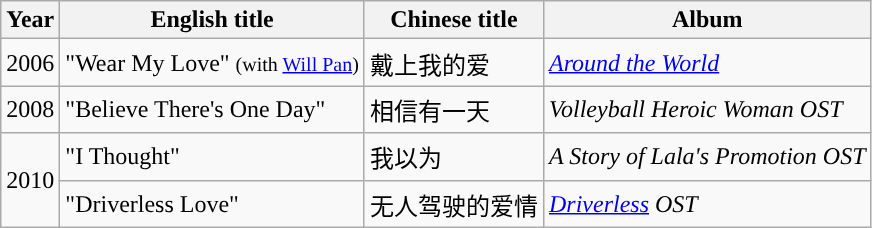<table class="wikitable sortable">
<tr>
<th>Year</th>
<th>English title</th>
<th>Chinese title</th>
<th>Album</th>
</tr>
<tr>
<td>2006</td>
<td>"Wear My Love" <small>(with <a href='#'>Will Pan</a>)</small></td>
<td>戴上我的爱</td>
<td><em><a href='#'>Around the World</a></em></td>
</tr>
<tr>
<td>2008</td>
<td>"Believe There's One Day"</td>
<td>相信有一天</td>
<td><em>Volleyball Heroic Woman OST</em></td>
</tr>
<tr>
<td rowspan=2>2010</td>
<td>"I Thought"</td>
<td>我以为</td>
<td><em>A Story of Lala's Promotion OST </em></td>
</tr>
<tr>
<td>"Driverless Love"</td>
<td>无人驾驶的爱情</td>
<td><em><a href='#'>Driverless</a> OST</em></td>
</tr>
</table>
